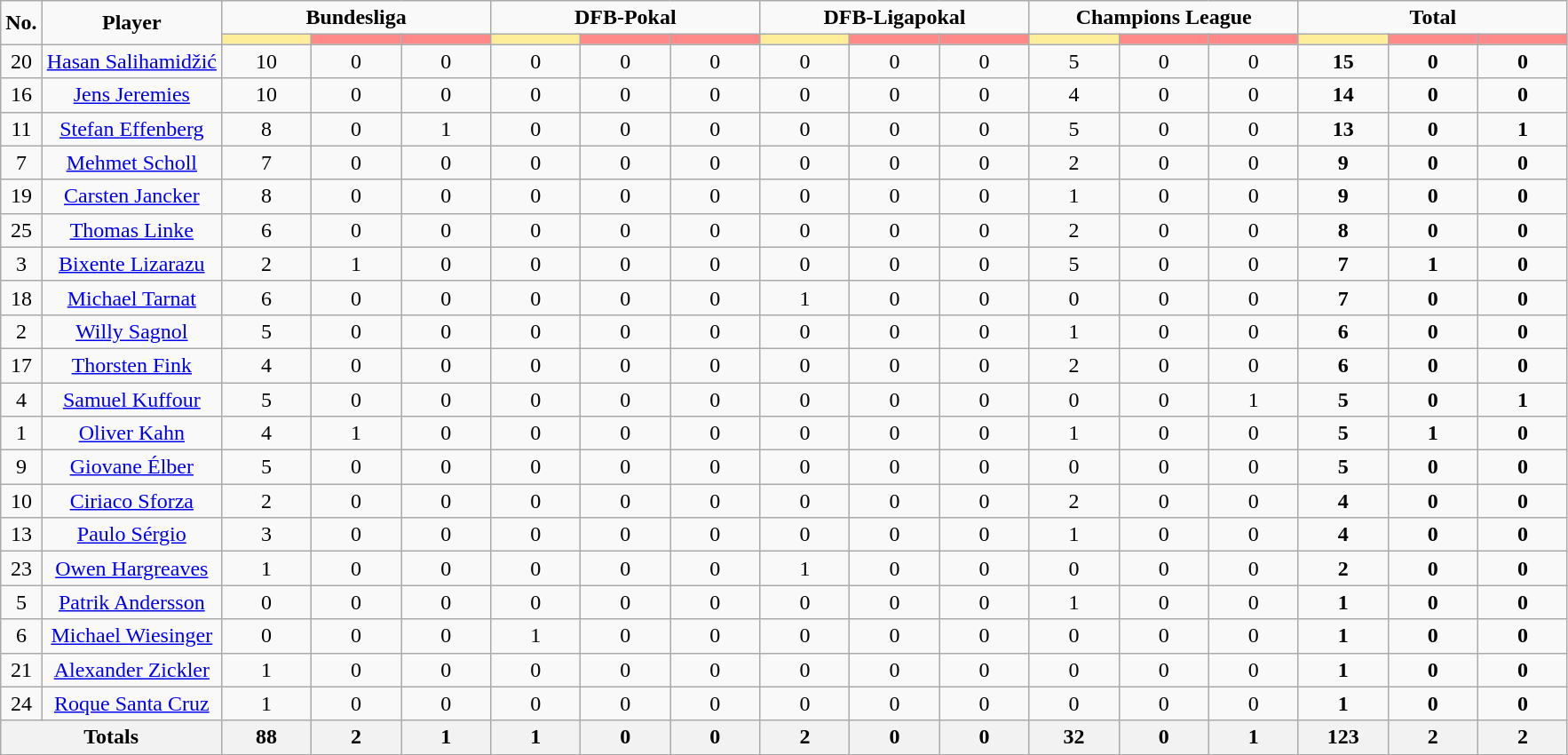<table class="wikitable" style="text-align:center;">
<tr style="text-align:center;">
<td rowspan="2"><strong>No.</strong></td>
<td rowspan="2"><strong>Player</strong></td>
<td colspan="3"><strong>Bundesliga</strong></td>
<td colspan="3"><strong>DFB-Pokal</strong></td>
<td colspan="3"><strong>DFB-Ligapokal</strong></td>
<td colspan="3"><strong>Champions League</strong></td>
<td colspan="3"><strong>Total</strong></td>
</tr>
<tr>
<th style="width:60px; background:#fe9;"></th>
<th style="width:60px; background:#ff8888;"></th>
<th style="width:60px; background:#ff8888;"></th>
<th style="width:60px; background:#fe9;"></th>
<th style="width:60px; background:#ff8888;"></th>
<th style="width:60px; background:#ff8888;"></th>
<th style="width:60px; background:#fe9;"></th>
<th style="width:60px; background:#ff8888;"></th>
<th style="width:60px; background:#ff8888;"></th>
<th style="width:60px; background:#fe9;"></th>
<th style="width:60px; background:#ff8888;"></th>
<th style="width:60px; background:#ff8888;"></th>
<th style="width:60px; background:#fe9;"></th>
<th style="width:60px; background:#ff8888;"></th>
<th style="width:60px; background:#ff8888;"></th>
</tr>
<tr>
<td>20</td>
<td><a href='#'>Hasan Salihamidžić</a></td>
<td>10</td>
<td>0</td>
<td>0</td>
<td>0</td>
<td>0</td>
<td>0</td>
<td>0</td>
<td>0</td>
<td>0</td>
<td>5</td>
<td>0</td>
<td>0</td>
<td><strong>15</strong></td>
<td><strong>0</strong></td>
<td><strong>0</strong></td>
</tr>
<tr>
<td>16</td>
<td><a href='#'>Jens Jeremies</a></td>
<td>10</td>
<td>0</td>
<td>0</td>
<td>0</td>
<td>0</td>
<td>0</td>
<td>0</td>
<td>0</td>
<td>0</td>
<td>4</td>
<td>0</td>
<td>0</td>
<td><strong>14</strong></td>
<td><strong>0</strong></td>
<td><strong>0</strong></td>
</tr>
<tr>
<td>11</td>
<td><a href='#'>Stefan Effenberg</a></td>
<td>8</td>
<td>0</td>
<td>1</td>
<td>0</td>
<td>0</td>
<td>0</td>
<td>0</td>
<td>0</td>
<td>0</td>
<td>5</td>
<td>0</td>
<td>0</td>
<td><strong>13</strong></td>
<td><strong>0</strong></td>
<td><strong>1</strong></td>
</tr>
<tr>
<td>7</td>
<td><a href='#'>Mehmet Scholl</a></td>
<td>7</td>
<td>0</td>
<td>0</td>
<td>0</td>
<td>0</td>
<td>0</td>
<td>0</td>
<td>0</td>
<td>0</td>
<td>2</td>
<td>0</td>
<td>0</td>
<td><strong>9</strong></td>
<td><strong>0</strong></td>
<td><strong>0</strong></td>
</tr>
<tr>
<td>19</td>
<td><a href='#'>Carsten Jancker</a></td>
<td>8</td>
<td>0</td>
<td>0</td>
<td>0</td>
<td>0</td>
<td>0</td>
<td>0</td>
<td>0</td>
<td>0</td>
<td>1</td>
<td>0</td>
<td>0</td>
<td><strong>9</strong></td>
<td><strong>0</strong></td>
<td><strong>0</strong></td>
</tr>
<tr>
<td>25</td>
<td><a href='#'>Thomas Linke</a></td>
<td>6</td>
<td>0</td>
<td>0</td>
<td>0</td>
<td>0</td>
<td>0</td>
<td>0</td>
<td>0</td>
<td>0</td>
<td>2</td>
<td>0</td>
<td>0</td>
<td><strong>8</strong></td>
<td><strong>0</strong></td>
<td><strong>0</strong></td>
</tr>
<tr>
<td>3</td>
<td><a href='#'>Bixente Lizarazu</a></td>
<td>2</td>
<td>1</td>
<td>0</td>
<td>0</td>
<td>0</td>
<td>0</td>
<td>0</td>
<td>0</td>
<td>0</td>
<td>5</td>
<td>0</td>
<td>0</td>
<td><strong>7</strong></td>
<td><strong>1</strong></td>
<td><strong>0</strong></td>
</tr>
<tr>
<td>18</td>
<td><a href='#'>Michael Tarnat</a></td>
<td>6</td>
<td>0</td>
<td>0</td>
<td>0</td>
<td>0</td>
<td>0</td>
<td>1</td>
<td>0</td>
<td>0</td>
<td>0</td>
<td>0</td>
<td>0</td>
<td><strong>7</strong></td>
<td><strong>0</strong></td>
<td><strong>0</strong></td>
</tr>
<tr>
<td>2</td>
<td><a href='#'>Willy Sagnol</a></td>
<td>5</td>
<td>0</td>
<td>0</td>
<td>0</td>
<td>0</td>
<td>0</td>
<td>0</td>
<td>0</td>
<td>0</td>
<td>1</td>
<td>0</td>
<td>0</td>
<td><strong>6</strong></td>
<td><strong>0</strong></td>
<td><strong>0</strong></td>
</tr>
<tr>
<td>17</td>
<td><a href='#'>Thorsten Fink</a></td>
<td>4</td>
<td>0</td>
<td>0</td>
<td>0</td>
<td>0</td>
<td>0</td>
<td>0</td>
<td>0</td>
<td>0</td>
<td>2</td>
<td>0</td>
<td>0</td>
<td><strong>6</strong></td>
<td><strong>0</strong></td>
<td><strong>0</strong></td>
</tr>
<tr>
<td>4</td>
<td><a href='#'>Samuel Kuffour</a></td>
<td>5</td>
<td>0</td>
<td>0</td>
<td>0</td>
<td>0</td>
<td>0</td>
<td>0</td>
<td>0</td>
<td>0</td>
<td>0</td>
<td>0</td>
<td>1</td>
<td><strong>5</strong></td>
<td><strong>0</strong></td>
<td><strong>1</strong></td>
</tr>
<tr>
<td>1</td>
<td><a href='#'>Oliver Kahn</a></td>
<td>4</td>
<td>1</td>
<td>0</td>
<td>0</td>
<td>0</td>
<td>0</td>
<td>0</td>
<td>0</td>
<td>0</td>
<td>1</td>
<td>0</td>
<td>0</td>
<td><strong>5</strong></td>
<td><strong>1</strong></td>
<td><strong>0</strong></td>
</tr>
<tr>
<td>9</td>
<td><a href='#'>Giovane Élber</a></td>
<td>5</td>
<td>0</td>
<td>0</td>
<td>0</td>
<td>0</td>
<td>0</td>
<td>0</td>
<td>0</td>
<td>0</td>
<td>0</td>
<td>0</td>
<td>0</td>
<td><strong>5</strong></td>
<td><strong>0</strong></td>
<td><strong>0</strong></td>
</tr>
<tr>
<td>10</td>
<td><a href='#'>Ciriaco Sforza</a></td>
<td>2</td>
<td>0</td>
<td>0</td>
<td>0</td>
<td>0</td>
<td>0</td>
<td>0</td>
<td>0</td>
<td>0</td>
<td>2</td>
<td>0</td>
<td>0</td>
<td><strong>4</strong></td>
<td><strong>0</strong></td>
<td><strong>0</strong></td>
</tr>
<tr>
<td>13</td>
<td><a href='#'>Paulo Sérgio</a></td>
<td>3</td>
<td>0</td>
<td>0</td>
<td>0</td>
<td>0</td>
<td>0</td>
<td>0</td>
<td>0</td>
<td>0</td>
<td>1</td>
<td>0</td>
<td>0</td>
<td><strong>4</strong></td>
<td><strong>0</strong></td>
<td><strong>0</strong></td>
</tr>
<tr>
<td>23</td>
<td><a href='#'>Owen Hargreaves</a></td>
<td>1</td>
<td>0</td>
<td>0</td>
<td>0</td>
<td>0</td>
<td>0</td>
<td>1</td>
<td>0</td>
<td>0</td>
<td>0</td>
<td>0</td>
<td>0</td>
<td><strong>2</strong></td>
<td><strong>0</strong></td>
<td><strong>0</strong></td>
</tr>
<tr>
<td>5</td>
<td><a href='#'>Patrik Andersson</a></td>
<td>0</td>
<td>0</td>
<td>0</td>
<td>0</td>
<td>0</td>
<td>0</td>
<td>0</td>
<td>0</td>
<td>0</td>
<td>1</td>
<td>0</td>
<td>0</td>
<td><strong>1</strong></td>
<td><strong>0</strong></td>
<td><strong>0</strong></td>
</tr>
<tr>
<td>6</td>
<td><a href='#'>Michael Wiesinger</a></td>
<td>0</td>
<td>0</td>
<td>0</td>
<td>1</td>
<td>0</td>
<td>0</td>
<td>0</td>
<td>0</td>
<td>0</td>
<td>0</td>
<td>0</td>
<td>0</td>
<td><strong>1</strong></td>
<td><strong>0</strong></td>
<td><strong>0</strong></td>
</tr>
<tr>
<td>21</td>
<td><a href='#'>Alexander Zickler</a></td>
<td>1</td>
<td>0</td>
<td>0</td>
<td>0</td>
<td>0</td>
<td>0</td>
<td>0</td>
<td>0</td>
<td>0</td>
<td>0</td>
<td>0</td>
<td>0</td>
<td><strong>1</strong></td>
<td><strong>0</strong></td>
<td><strong>0</strong></td>
</tr>
<tr>
<td>24</td>
<td><a href='#'>Roque Santa Cruz</a></td>
<td>1</td>
<td>0</td>
<td>0</td>
<td>0</td>
<td>0</td>
<td>0</td>
<td>0</td>
<td>0</td>
<td>0</td>
<td>0</td>
<td>0</td>
<td>0</td>
<td><strong>1</strong></td>
<td><strong>0</strong></td>
<td><strong>0</strong></td>
</tr>
<tr>
<th colspan="2">Totals</th>
<th>88</th>
<th>2</th>
<th>1</th>
<th>1</th>
<th>0</th>
<th>0</th>
<th>2</th>
<th>0</th>
<th>0</th>
<th>32</th>
<th>0</th>
<th>1</th>
<th>123</th>
<th>2</th>
<th>2</th>
</tr>
<tr>
</tr>
</table>
